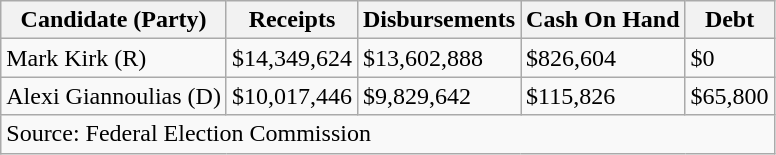<table class="wikitable sortable">
<tr>
<th>Candidate (Party)</th>
<th>Receipts</th>
<th>Disbursements</th>
<th>Cash On Hand</th>
<th>Debt</th>
</tr>
<tr>
<td>Mark Kirk (R)</td>
<td>$14,349,624</td>
<td>$13,602,888</td>
<td>$826,604</td>
<td>$0</td>
</tr>
<tr>
<td>Alexi Giannoulias (D)</td>
<td>$10,017,446</td>
<td>$9,829,642</td>
<td>$115,826</td>
<td>$65,800</td>
</tr>
<tr>
<td colspan=5>Source: Federal Election Commission</td>
</tr>
</table>
